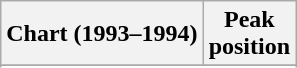<table class="wikitable sortable">
<tr>
<th align="left">Chart (1993–1994)</th>
<th align="center">Peak<br>position</th>
</tr>
<tr>
</tr>
<tr>
</tr>
<tr>
</tr>
</table>
